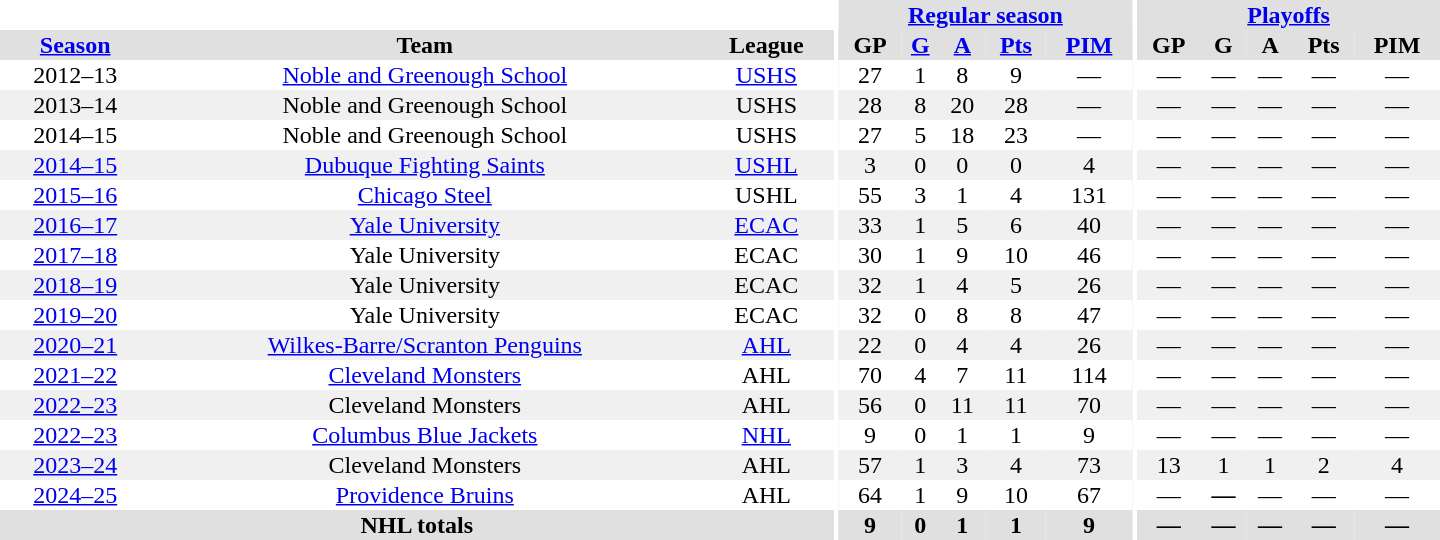<table border="0" cellpadding="1" cellspacing="0" style="text-align:center; width:60em">
<tr bgcolor="#e0e0e0">
<th colspan="3" bgcolor="#ffffff"></th>
<th rowspan="100" bgcolor="#ffffff"></th>
<th colspan="5"><a href='#'>Regular season</a></th>
<th rowspan="100" bgcolor="#ffffff"></th>
<th colspan="5"><a href='#'>Playoffs</a></th>
</tr>
<tr bgcolor="#e0e0e0">
<th><a href='#'>Season</a></th>
<th>Team</th>
<th>League</th>
<th>GP</th>
<th><a href='#'>G</a></th>
<th><a href='#'>A</a></th>
<th><a href='#'>Pts</a></th>
<th><a href='#'>PIM</a></th>
<th>GP</th>
<th>G</th>
<th>A</th>
<th>Pts</th>
<th>PIM</th>
</tr>
<tr>
<td>2012–13</td>
<td><a href='#'>Noble and Greenough School</a></td>
<td><a href='#'>USHS</a></td>
<td>27</td>
<td>1</td>
<td>8</td>
<td>9</td>
<td>—</td>
<td>—</td>
<td>—</td>
<td>—</td>
<td>—</td>
<td>—</td>
</tr>
<tr bgcolor="#f0f0f0">
<td>2013–14</td>
<td>Noble and Greenough School</td>
<td>USHS</td>
<td>28</td>
<td>8</td>
<td>20</td>
<td>28</td>
<td>—</td>
<td>—</td>
<td>—</td>
<td>—</td>
<td>—</td>
<td>—</td>
</tr>
<tr>
<td>2014–15</td>
<td>Noble and Greenough School</td>
<td>USHS</td>
<td>27</td>
<td>5</td>
<td>18</td>
<td>23</td>
<td>—</td>
<td>—</td>
<td>—</td>
<td>—</td>
<td>—</td>
<td>—</td>
</tr>
<tr bgcolor="#f0f0f0">
<td><a href='#'>2014–15</a></td>
<td><a href='#'>Dubuque Fighting Saints</a></td>
<td><a href='#'>USHL</a></td>
<td>3</td>
<td>0</td>
<td>0</td>
<td>0</td>
<td>4</td>
<td>—</td>
<td>—</td>
<td>—</td>
<td>—</td>
<td>—</td>
</tr>
<tr>
<td><a href='#'>2015–16</a></td>
<td><a href='#'>Chicago Steel</a></td>
<td>USHL</td>
<td>55</td>
<td>3</td>
<td>1</td>
<td>4</td>
<td>131</td>
<td>—</td>
<td>—</td>
<td>—</td>
<td>—</td>
<td>—</td>
</tr>
<tr bgcolor="#f0f0f0">
<td><a href='#'>2016–17</a></td>
<td><a href='#'>Yale University</a></td>
<td><a href='#'>ECAC</a></td>
<td>33</td>
<td>1</td>
<td>5</td>
<td>6</td>
<td>40</td>
<td>—</td>
<td>—</td>
<td>—</td>
<td>—</td>
<td>—</td>
</tr>
<tr>
<td><a href='#'>2017–18</a></td>
<td>Yale University</td>
<td>ECAC</td>
<td>30</td>
<td>1</td>
<td>9</td>
<td>10</td>
<td>46</td>
<td>—</td>
<td>—</td>
<td>—</td>
<td>—</td>
<td>—</td>
</tr>
<tr bgcolor="#f0f0f0">
<td><a href='#'>2018–19</a></td>
<td>Yale University</td>
<td>ECAC</td>
<td>32</td>
<td>1</td>
<td>4</td>
<td>5</td>
<td>26</td>
<td>—</td>
<td>—</td>
<td>—</td>
<td>—</td>
<td>—</td>
</tr>
<tr>
<td><a href='#'>2019–20</a></td>
<td>Yale University</td>
<td>ECAC</td>
<td>32</td>
<td>0</td>
<td>8</td>
<td>8</td>
<td>47</td>
<td>—</td>
<td>—</td>
<td>—</td>
<td>—</td>
<td>—</td>
</tr>
<tr bgcolor="#f0f0f0">
<td><a href='#'>2020–21</a></td>
<td><a href='#'>Wilkes-Barre/Scranton Penguins</a></td>
<td><a href='#'>AHL</a></td>
<td>22</td>
<td>0</td>
<td>4</td>
<td>4</td>
<td>26</td>
<td>—</td>
<td>—</td>
<td>—</td>
<td>—</td>
<td>—</td>
</tr>
<tr>
<td><a href='#'>2021–22</a></td>
<td><a href='#'>Cleveland Monsters</a></td>
<td>AHL</td>
<td>70</td>
<td>4</td>
<td>7</td>
<td>11</td>
<td>114</td>
<td>—</td>
<td>—</td>
<td>—</td>
<td>—</td>
<td>—</td>
</tr>
<tr bgcolor="#f0f0f0">
<td><a href='#'>2022–23</a></td>
<td>Cleveland Monsters</td>
<td>AHL</td>
<td>56</td>
<td>0</td>
<td>11</td>
<td>11</td>
<td>70</td>
<td>—</td>
<td>—</td>
<td>—</td>
<td>—</td>
<td>—</td>
</tr>
<tr>
<td><a href='#'>2022–23</a></td>
<td><a href='#'>Columbus Blue Jackets</a></td>
<td><a href='#'>NHL</a></td>
<td>9</td>
<td>0</td>
<td>1</td>
<td>1</td>
<td>9</td>
<td>—</td>
<td>—</td>
<td>—</td>
<td>—</td>
<td>—</td>
</tr>
<tr bgcolor="#f0f0f0">
<td><a href='#'>2023–24</a></td>
<td>Cleveland Monsters</td>
<td>AHL</td>
<td>57</td>
<td>1</td>
<td>3</td>
<td>4</td>
<td>73</td>
<td>13</td>
<td>1</td>
<td>1</td>
<td>2</td>
<td>4</td>
</tr>
<tr>
<td><a href='#'>2024–25</a></td>
<td><a href='#'>Providence Bruins</a></td>
<td>AHL</td>
<td>64</td>
<td>1</td>
<td>9</td>
<td>10</td>
<td>67</td>
<td>—</td>
<th>—</th>
<td>—</td>
<td>—</td>
<td>—</td>
</tr>
<tr bgcolor="#e0e0e0">
<th colspan="3">NHL totals</th>
<th>9</th>
<th>0</th>
<th>1</th>
<th>1</th>
<th>9</th>
<th>—</th>
<th>—</th>
<th>—</th>
<th>—</th>
<th>—</th>
</tr>
</table>
